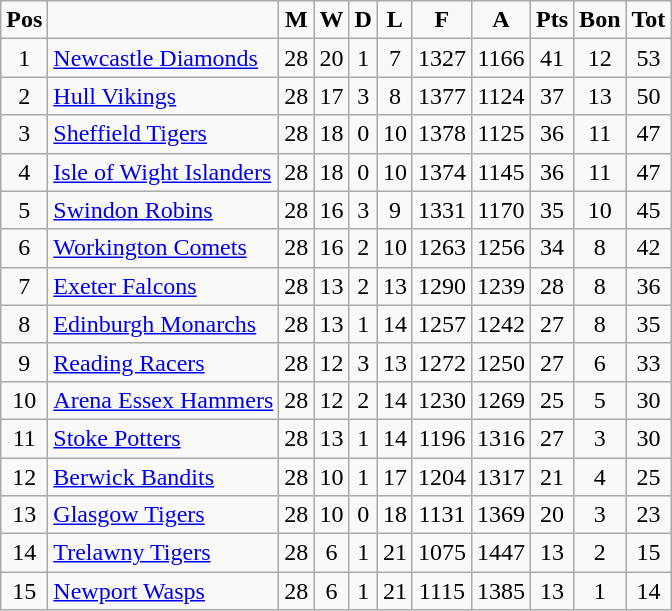<table class="wikitable">
<tr align="center">
<td><strong>Pos</strong></td>
<td></td>
<td><strong>M</strong></td>
<td><strong>W</strong></td>
<td><strong>D</strong></td>
<td><strong>L</strong></td>
<td><strong>F</strong></td>
<td><strong>A</strong></td>
<td><strong>Pts</strong></td>
<td><strong>Bon</strong></td>
<td><strong>Tot</strong></td>
</tr>
<tr align="center">
<td>1</td>
<td align="left"><a href='#'>Newcastle Diamonds</a></td>
<td>28</td>
<td>20</td>
<td>1</td>
<td>7</td>
<td>1327</td>
<td>1166</td>
<td>41</td>
<td>12</td>
<td>53</td>
</tr>
<tr align="center">
<td>2</td>
<td align="left"><a href='#'>Hull Vikings</a></td>
<td>28</td>
<td>17</td>
<td>3</td>
<td>8</td>
<td>1377</td>
<td>1124</td>
<td>37</td>
<td>13</td>
<td>50</td>
</tr>
<tr align="center">
<td>3</td>
<td align="left"><a href='#'>Sheffield Tigers</a></td>
<td>28</td>
<td>18</td>
<td>0</td>
<td>10</td>
<td>1378</td>
<td>1125</td>
<td>36</td>
<td>11</td>
<td>47</td>
</tr>
<tr align="center">
<td>4</td>
<td align="left"><a href='#'>Isle of Wight Islanders</a></td>
<td>28</td>
<td>18</td>
<td>0</td>
<td>10</td>
<td>1374</td>
<td>1145</td>
<td>36</td>
<td>11</td>
<td>47</td>
</tr>
<tr align="center">
<td>5</td>
<td align="left"><a href='#'>Swindon Robins</a></td>
<td>28</td>
<td>16</td>
<td>3</td>
<td>9</td>
<td>1331</td>
<td>1170</td>
<td>35</td>
<td>10</td>
<td>45</td>
</tr>
<tr align="center">
<td>6</td>
<td align="left"><a href='#'>Workington Comets</a></td>
<td>28</td>
<td>16</td>
<td>2</td>
<td>10</td>
<td>1263</td>
<td>1256</td>
<td>34</td>
<td>8</td>
<td>42</td>
</tr>
<tr align="center">
<td>7</td>
<td align="left"><a href='#'>Exeter Falcons</a></td>
<td>28</td>
<td>13</td>
<td>2</td>
<td>13</td>
<td>1290</td>
<td>1239</td>
<td>28</td>
<td>8</td>
<td>36</td>
</tr>
<tr align="center">
<td>8</td>
<td align="left"><a href='#'>Edinburgh Monarchs</a></td>
<td>28</td>
<td>13</td>
<td>1</td>
<td>14</td>
<td>1257</td>
<td>1242</td>
<td>27</td>
<td>8</td>
<td>35</td>
</tr>
<tr align="center">
<td>9</td>
<td align="left"><a href='#'>Reading Racers</a></td>
<td>28</td>
<td>12</td>
<td>3</td>
<td>13</td>
<td>1272</td>
<td>1250</td>
<td>27</td>
<td>6</td>
<td>33</td>
</tr>
<tr align="center">
<td>10</td>
<td align="left"><a href='#'>Arena Essex Hammers</a></td>
<td>28</td>
<td>12</td>
<td>2</td>
<td>14</td>
<td>1230</td>
<td>1269</td>
<td>25</td>
<td>5</td>
<td>30</td>
</tr>
<tr align="center">
<td>11</td>
<td align="left"><a href='#'>Stoke Potters</a></td>
<td>28</td>
<td>13</td>
<td>1</td>
<td>14</td>
<td>1196</td>
<td>1316</td>
<td>27</td>
<td>3</td>
<td>30</td>
</tr>
<tr align="center">
<td>12</td>
<td align="left"><a href='#'>Berwick Bandits</a></td>
<td>28</td>
<td>10</td>
<td>1</td>
<td>17</td>
<td>1204</td>
<td>1317</td>
<td>21</td>
<td>4</td>
<td>25</td>
</tr>
<tr align="center">
<td>13</td>
<td align="left"><a href='#'>Glasgow Tigers</a></td>
<td>28</td>
<td>10</td>
<td>0</td>
<td>18</td>
<td>1131</td>
<td>1369</td>
<td>20</td>
<td>3</td>
<td>23</td>
</tr>
<tr align="center">
<td>14</td>
<td align="left"><a href='#'>Trelawny Tigers</a></td>
<td>28</td>
<td>6</td>
<td>1</td>
<td>21</td>
<td>1075</td>
<td>1447</td>
<td>13</td>
<td>2</td>
<td>15</td>
</tr>
<tr align="center">
<td>15</td>
<td align="left"><a href='#'>Newport Wasps</a></td>
<td>28</td>
<td>6</td>
<td>1</td>
<td>21</td>
<td>1115</td>
<td>1385</td>
<td>13</td>
<td>1</td>
<td>14</td>
</tr>
</table>
